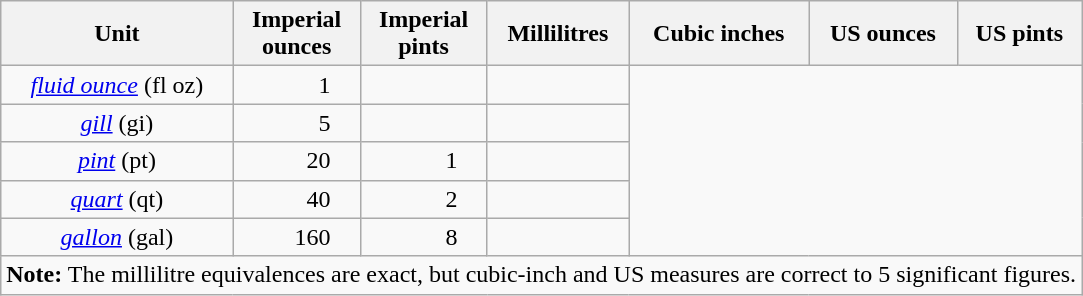<table class="wikitable">
<tr>
<th>Unit</th>
<th>Imperial<br>ounces</th>
<th>Imperial<br>pints</th>
<th>Millilitres</th>
<th>Cubic inches</th>
<th>US ounces</th>
<th>US pints</th>
</tr>
<tr>
<td align=center><em><a href='#'>fluid ounce</a></em> (fl oz)</td>
<td align=right>1    </td>
<td align=right>    </td>
<td></td>
</tr>
<tr>
<td align=center><em><a href='#'>gill</a></em> (gi)</td>
<td align=right>5    </td>
<td align=right>    </td>
<td></td>
</tr>
<tr>
<td align=center><em><a href='#'>pint</a></em> (pt)</td>
<td align=right>20    </td>
<td align=right>1    </td>
<td></td>
</tr>
<tr>
<td align=center><em><a href='#'>quart</a></em> (qt)</td>
<td align=right>40    </td>
<td align=right>2    </td>
<td></td>
</tr>
<tr>
<td align=center><em><a href='#'>gallon</a></em> (gal)</td>
<td align=right>160    </td>
<td align=right>8    </td>
<td></td>
</tr>
<tr>
<td colspan=7><strong>Note:</strong> The millilitre equivalences are exact, but cubic-inch and US measures are correct to 5 significant figures.</td>
</tr>
</table>
